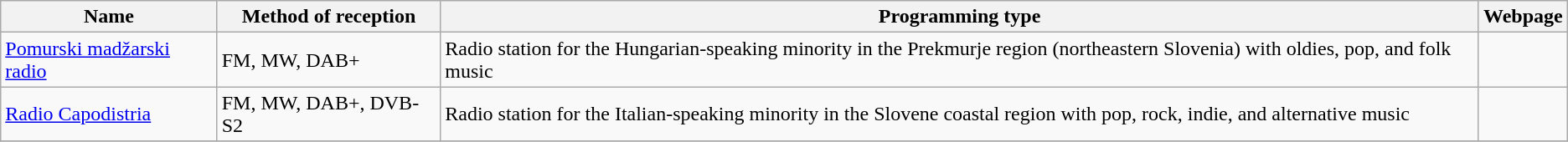<table class="wikitable">
<tr>
<th>Name</th>
<th>Method of reception</th>
<th>Programming type</th>
<th>Webpage</th>
</tr>
<tr>
<td><a href='#'>Pomurski madžarski radio</a></td>
<td>FM, MW, DAB+</td>
<td>Radio station for the Hungarian-speaking minority in the Prekmurje region (northeastern Slovenia) with oldies, pop, and folk music</td>
<td></td>
</tr>
<tr>
<td><a href='#'>Radio Capodistria</a></td>
<td>FM, MW, DAB+, DVB-S2</td>
<td>Radio station for the Italian-speaking minority in the Slovene coastal region with pop, rock, indie, and alternative music</td>
<td></td>
</tr>
<tr>
</tr>
</table>
